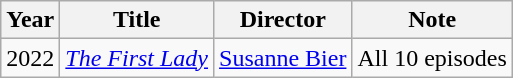<table class="wikitable">
<tr>
<th>Year</th>
<th>Title</th>
<th>Director</th>
<th>Note</th>
</tr>
<tr>
<td>2022</td>
<td><em><a href='#'>The First Lady</a></em></td>
<td><a href='#'>Susanne Bier</a></td>
<td>All 10 episodes</td>
</tr>
</table>
